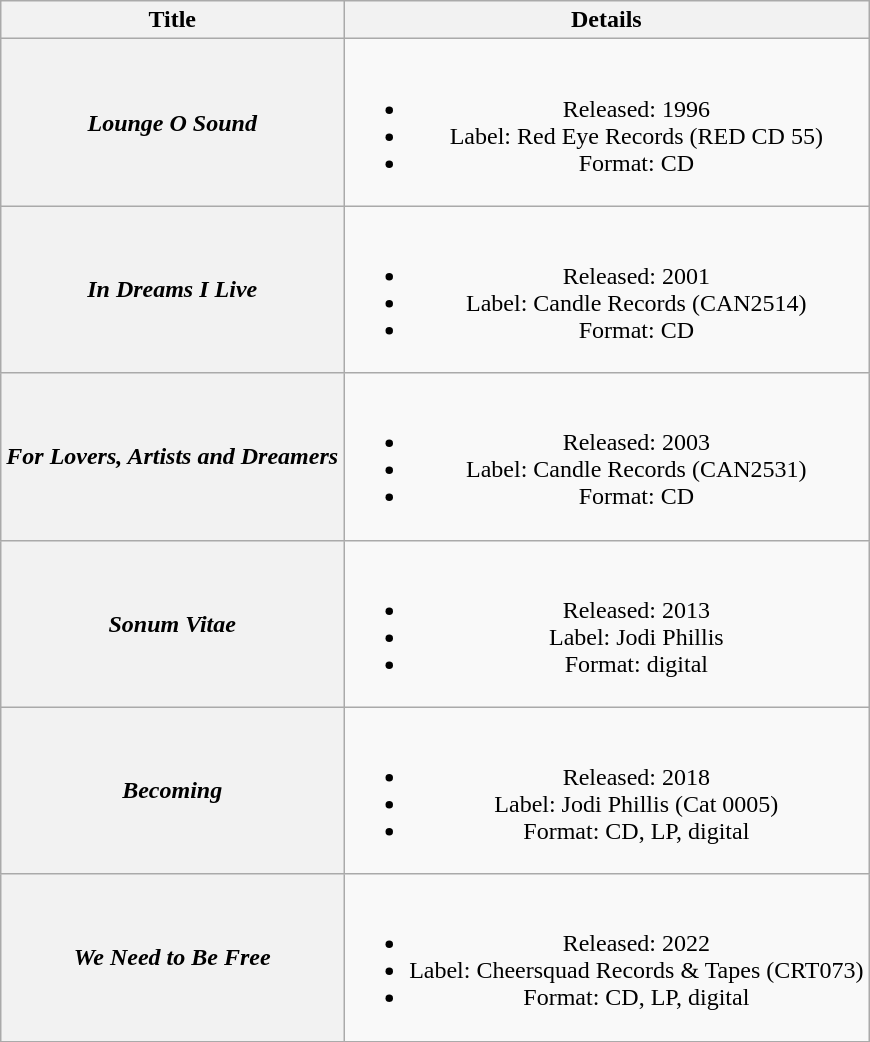<table class="wikitable plainrowheaders" style="text-align:center;" border="1">
<tr>
<th>Title</th>
<th>Details</th>
</tr>
<tr>
<th scope="row"><em>Lounge O Sound</em></th>
<td><br><ul><li>Released: 1996</li><li>Label: Red Eye Records (RED CD 55)</li><li>Format: CD</li></ul></td>
</tr>
<tr>
<th scope="row"><em>In Dreams I Live</em></th>
<td><br><ul><li>Released: 2001</li><li>Label: Candle Records (CAN2514)</li><li>Format: CD</li></ul></td>
</tr>
<tr>
<th scope="row"><em>For Lovers, Artists and Dreamers</em></th>
<td><br><ul><li>Released: 2003</li><li>Label: Candle Records (CAN2531)</li><li>Format: CD</li></ul></td>
</tr>
<tr>
<th scope="row"><em>Sonum Vitae</em></th>
<td><br><ul><li>Released: 2013</li><li>Label: Jodi Phillis</li><li>Format: digital</li></ul></td>
</tr>
<tr>
<th scope="row"><em>Becoming</em></th>
<td><br><ul><li>Released: 2018</li><li>Label: Jodi Phillis (Cat 0005)</li><li>Format: CD, LP, digital</li></ul></td>
</tr>
<tr>
<th scope="row"><em>We Need to Be Free</em></th>
<td><br><ul><li>Released: 2022</li><li>Label: Cheersquad Records & Tapes (CRT073)</li><li>Format: CD, LP, digital</li></ul></td>
</tr>
</table>
